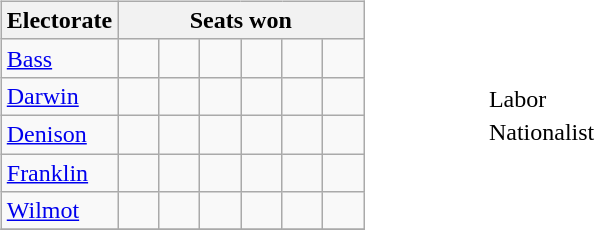<table>
<tr>
<td width=60%><br><table class="wikitable">
<tr>
<th><strong>Electorate</strong></th>
<th colspan=7><strong>Seats won</strong></th>
</tr>
<tr>
<td><a href='#'>Bass</a></td>
<td width=20 > </td>
<td width=20 > </td>
<td width=20 > </td>
<td width=20 > </td>
<td width=20 > </td>
<td width=20 > </td>
</tr>
<tr>
<td><a href='#'>Darwin</a></td>
<td> </td>
<td> </td>
<td> </td>
<td> </td>
<td> </td>
<td> </td>
</tr>
<tr>
<td><a href='#'>Denison</a></td>
<td> </td>
<td> </td>
<td> </td>
<td> </td>
<td> </td>
<td> </td>
</tr>
<tr>
<td><a href='#'>Franklin</a></td>
<td> </td>
<td> </td>
<td> </td>
<td> </td>
<td> </td>
<td> </td>
</tr>
<tr>
<td><a href='#'>Wilmot</a></td>
<td> </td>
<td> </td>
<td> </td>
<td> </td>
<td> </td>
<td> </td>
</tr>
<tr>
</tr>
</table>
</td>
<td width=40% align=center><br><table border=0>
<tr>
<td width=20 > </td>
<td>Labor</td>
</tr>
<tr>
<td> </td>
<td>Nationalist</td>
</tr>
</table>
</td>
</tr>
</table>
